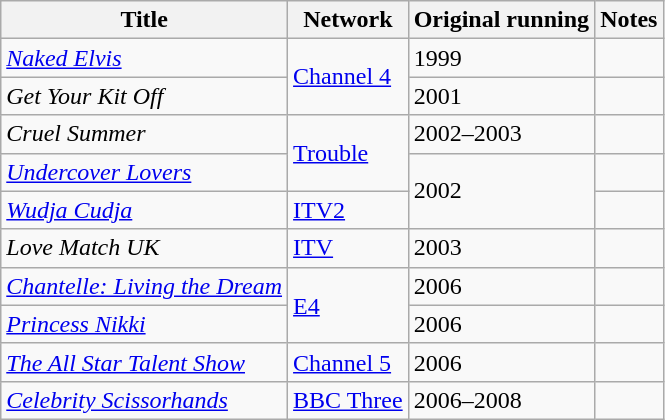<table class="wikitable sortable">
<tr>
<th>Title</th>
<th>Network</th>
<th>Original running</th>
<th>Notes</th>
</tr>
<tr>
<td><em><a href='#'>Naked Elvis</a></em></td>
<td rowspan="2"><a href='#'>Channel 4</a></td>
<td>1999</td>
<td></td>
</tr>
<tr>
<td><em>Get Your Kit Off</em></td>
<td>2001</td>
<td></td>
</tr>
<tr>
<td><em>Cruel Summer</em></td>
<td rowspan="2"><a href='#'>Trouble</a></td>
<td>2002–2003</td>
<td></td>
</tr>
<tr>
<td><em><a href='#'>Undercover Lovers</a></em></td>
<td rowspan="2">2002</td>
<td></td>
</tr>
<tr>
<td><em><a href='#'>Wudja Cudja</a></em></td>
<td><a href='#'>ITV2</a></td>
<td></td>
</tr>
<tr>
<td><em>Love Match UK</em></td>
<td><a href='#'>ITV</a></td>
<td>2003</td>
<td></td>
</tr>
<tr>
<td><em><a href='#'>Chantelle: Living the Dream</a></em></td>
<td rowspan="2"><a href='#'>E4</a></td>
<td>2006</td>
<td></td>
</tr>
<tr>
<td><em><a href='#'>Princess Nikki</a></em></td>
<td>2006</td>
<td></td>
</tr>
<tr>
<td><em><a href='#'>The All Star Talent Show</a></em></td>
<td><a href='#'>Channel 5</a></td>
<td>2006</td>
<td></td>
</tr>
<tr>
<td><em><a href='#'>Celebrity Scissorhands</a></em></td>
<td><a href='#'>BBC Three</a></td>
<td>2006–2008</td>
<td></td>
</tr>
</table>
